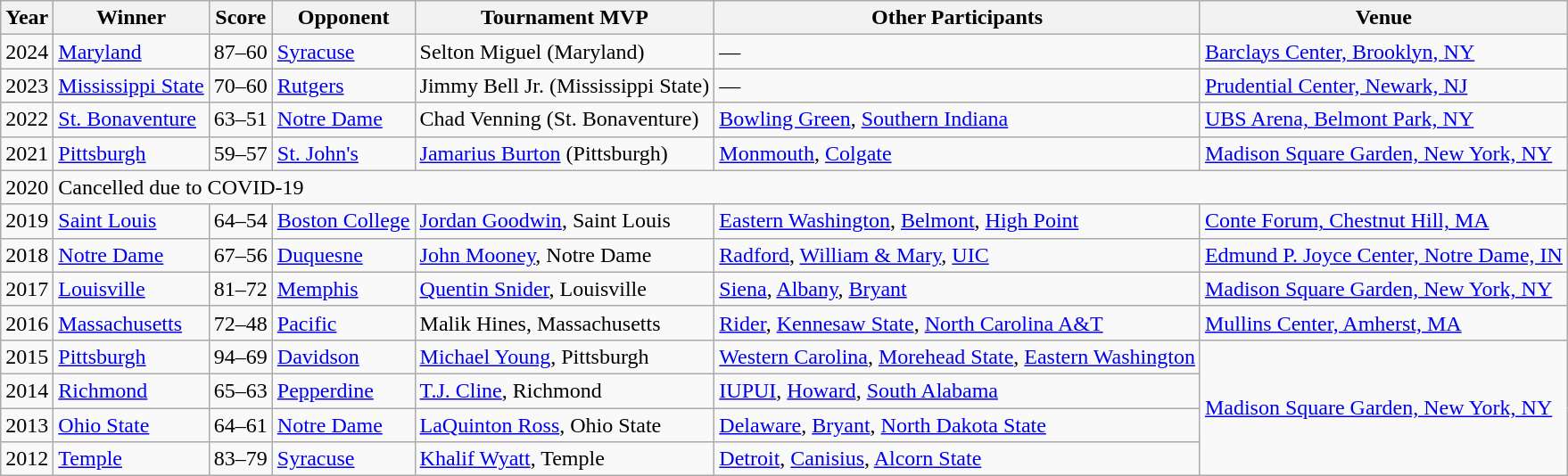<table class="wikitable">
<tr>
<th>Year</th>
<th>Winner</th>
<th>Score</th>
<th>Opponent</th>
<th>Tournament MVP</th>
<th>Other Participants</th>
<th>Venue</th>
</tr>
<tr>
<td>2024</td>
<td><a href='#'>Maryland</a></td>
<td>87–60</td>
<td><a href='#'>Syracuse</a></td>
<td>Selton Miguel (Maryland)</td>
<td>—</td>
<td><a href='#'>Barclays Center, Brooklyn, NY</a></td>
</tr>
<tr>
<td>2023</td>
<td><a href='#'>Mississippi State</a></td>
<td>70–60</td>
<td><a href='#'>Rutgers</a></td>
<td>Jimmy Bell Jr. (Mississippi State)</td>
<td>—</td>
<td><a href='#'>Prudential Center, Newark, NJ</a></td>
</tr>
<tr>
<td>2022</td>
<td><a href='#'>St. Bonaventure</a></td>
<td>63–51</td>
<td><a href='#'>Notre Dame</a></td>
<td>Chad Venning (St. Bonaventure)</td>
<td><a href='#'>Bowling Green</a>, <a href='#'>Southern Indiana</a></td>
<td><a href='#'>UBS Arena, Belmont Park, NY</a></td>
</tr>
<tr>
<td>2021</td>
<td><a href='#'>Pittsburgh</a></td>
<td>59–57</td>
<td><a href='#'>St. John's</a></td>
<td><a href='#'>Jamarius Burton</a> (Pittsburgh)</td>
<td><a href='#'>Monmouth</a>, <a href='#'>Colgate</a></td>
<td><a href='#'>Madison Square Garden, New York, NY</a></td>
</tr>
<tr>
<td>2020</td>
<td colspan="6">Cancelled due to COVID-19</td>
</tr>
<tr>
<td>2019</td>
<td><a href='#'>Saint Louis</a></td>
<td>64–54</td>
<td><a href='#'>Boston College</a></td>
<td><a href='#'>Jordan Goodwin</a>, Saint Louis</td>
<td><a href='#'>Eastern Washington</a>, <a href='#'>Belmont</a>, <a href='#'>High Point</a></td>
<td><a href='#'>Conte Forum, Chestnut Hill, MA</a></td>
</tr>
<tr>
<td>2018</td>
<td><a href='#'>Notre Dame</a></td>
<td>67–56</td>
<td><a href='#'>Duquesne</a></td>
<td><a href='#'>John Mooney</a>, Notre Dame</td>
<td><a href='#'>Radford</a>, <a href='#'>William & Mary</a>, <a href='#'>UIC</a></td>
<td><a href='#'>Edmund P. Joyce Center, Notre Dame, IN</a></td>
</tr>
<tr>
<td>2017</td>
<td><a href='#'>Louisville</a></td>
<td>81–72</td>
<td><a href='#'>Memphis</a></td>
<td><a href='#'>Quentin Snider</a>, Louisville</td>
<td><a href='#'>Siena</a>, <a href='#'>Albany</a>, <a href='#'>Bryant</a></td>
<td><a href='#'>Madison Square Garden, New York, NY</a></td>
</tr>
<tr>
<td>2016</td>
<td><a href='#'>Massachusetts</a></td>
<td>72–48</td>
<td><a href='#'>Pacific</a></td>
<td>Malik Hines, Massachusetts</td>
<td><a href='#'>Rider</a>, <a href='#'>Kennesaw State</a>, <a href='#'>North Carolina A&T</a></td>
<td><a href='#'>Mullins Center, Amherst, MA</a></td>
</tr>
<tr>
<td>2015</td>
<td><a href='#'>Pittsburgh</a></td>
<td>94–69</td>
<td><a href='#'>Davidson</a></td>
<td><a href='#'>Michael Young</a>, Pittsburgh</td>
<td><a href='#'>Western Carolina</a>, <a href='#'>Morehead State</a>, <a href='#'>Eastern Washington</a></td>
<td rowspan="4"><a href='#'>Madison Square Garden, New York, NY</a></td>
</tr>
<tr>
<td>2014</td>
<td><a href='#'>Richmond</a></td>
<td>65–63</td>
<td><a href='#'>Pepperdine</a></td>
<td><a href='#'>T.J. Cline</a>, Richmond</td>
<td><a href='#'>IUPUI</a>, <a href='#'>Howard</a>, <a href='#'>South Alabama</a></td>
</tr>
<tr>
<td>2013</td>
<td><a href='#'>Ohio State</a></td>
<td>64–61</td>
<td><a href='#'>Notre Dame</a></td>
<td><a href='#'>LaQuinton Ross</a>, Ohio State</td>
<td><a href='#'>Delaware</a>, <a href='#'>Bryant</a>, <a href='#'>North Dakota State</a></td>
</tr>
<tr>
<td>2012</td>
<td><a href='#'>Temple</a></td>
<td>83–79</td>
<td><a href='#'>Syracuse</a></td>
<td><a href='#'>Khalif Wyatt</a>, Temple</td>
<td><a href='#'>Detroit</a>, <a href='#'>Canisius</a>, <a href='#'>Alcorn State</a></td>
</tr>
</table>
